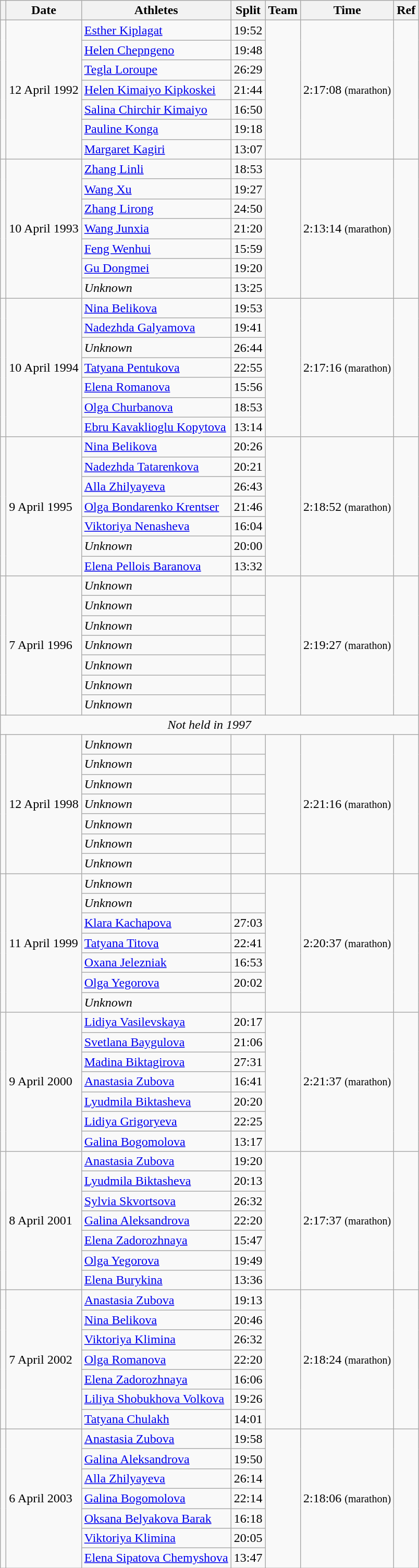<table class="wikitable sortable">
<tr>
<th class=unsortable></th>
<th>Date</th>
<th>Athletes</th>
<th>Split</th>
<th>Team</th>
<th>Time</th>
<th>Ref</th>
</tr>
<tr>
<td scope=row rowspan=7 align=center><a href='#'></a></td>
<td rowspan=7>12 April 1992</td>
<td><a href='#'>Esther Kiplagat</a></td>
<td>19:52</td>
<td rowspan=7></td>
<td rowspan=7>2:17:08 <small>(marathon)</small></td>
<td rowspan=7></td>
</tr>
<tr>
<td><a href='#'>Helen Chepngeno</a></td>
<td>19:48</td>
</tr>
<tr>
<td><a href='#'>Tegla Loroupe</a></td>
<td>26:29</td>
</tr>
<tr>
<td><a href='#'>Helen Kimaiyo Kipkoskei</a></td>
<td>21:44</td>
</tr>
<tr>
<td><a href='#'>Salina Chirchir Kimaiyo</a></td>
<td>16:50</td>
</tr>
<tr>
<td><a href='#'>Pauline Konga</a></td>
<td>19:18</td>
</tr>
<tr>
<td><a href='#'>Margaret Kagiri</a></td>
<td>13:07</td>
</tr>
<tr>
<td scope=row rowspan=7 align=center><a href='#'></a></td>
<td rowspan=7>10 April 1993</td>
<td><a href='#'>Zhang Linli</a></td>
<td>18:53</td>
<td rowspan=7></td>
<td rowspan=7>2:13:14 <small>(marathon)</small></td>
<td rowspan=7></td>
</tr>
<tr>
<td><a href='#'>Wang Xu</a></td>
<td>19:27</td>
</tr>
<tr>
<td><a href='#'>Zhang Lirong</a></td>
<td>24:50</td>
</tr>
<tr>
<td><a href='#'>Wang Junxia</a></td>
<td>21:20</td>
</tr>
<tr>
<td><a href='#'>Feng Wenhui</a></td>
<td>15:59</td>
</tr>
<tr>
<td><a href='#'>Gu Dongmei</a></td>
<td>19:20</td>
</tr>
<tr>
<td><em>Unknown</em></td>
<td>13:25</td>
</tr>
<tr>
<td scope=row rowspan=7 align=center><a href='#'></a></td>
<td rowspan=7>10 April 1994</td>
<td><a href='#'>Nina Belikova</a></td>
<td>19:53</td>
<td rowspan=7></td>
<td rowspan=7>2:17:16 <small>(marathon)</small></td>
<td rowspan=7></td>
</tr>
<tr>
<td><a href='#'>Nadezhda Galyamova</a></td>
<td>19:41</td>
</tr>
<tr>
<td><em>Unknown</em></td>
<td>26:44</td>
</tr>
<tr>
<td><a href='#'>Tatyana Pentukova</a></td>
<td>22:55</td>
</tr>
<tr>
<td><a href='#'>Elena Romanova</a></td>
<td>15:56</td>
</tr>
<tr>
<td><a href='#'>Olga Churbanova</a></td>
<td>18:53</td>
</tr>
<tr>
<td><a href='#'>Ebru Kavaklioglu Kopytova</a></td>
<td>13:14</td>
</tr>
<tr>
<td scope=row rowspan=7 align=center><a href='#'></a></td>
<td rowspan=7>9 April 1995</td>
<td><a href='#'>Nina Belikova</a></td>
<td>20:26</td>
<td rowspan=7></td>
<td rowspan=7>2:18:52 <small>(marathon)</small></td>
<td rowspan=7></td>
</tr>
<tr>
<td><a href='#'>Nadezhda Tatarenkova</a></td>
<td>20:21</td>
</tr>
<tr>
<td><a href='#'>Alla Zhilyayeva</a></td>
<td>26:43</td>
</tr>
<tr>
<td><a href='#'>Olga Bondarenko Krentser</a></td>
<td>21:46</td>
</tr>
<tr>
<td><a href='#'>Viktoriya Nenasheva</a></td>
<td>16:04</td>
</tr>
<tr>
<td><em>Unknown</em></td>
<td>20:00</td>
</tr>
<tr>
<td><a href='#'>Elena Pellois Baranova</a></td>
<td>13:32</td>
</tr>
<tr>
<td scope=row rowspan=7 align=center><a href='#'></a></td>
<td rowspan=7>7 April 1996</td>
<td><em>Unknown</em></td>
<td></td>
<td rowspan=7></td>
<td rowspan=7>2:19:27 <small>(marathon)</small></td>
<td rowspan=7></td>
</tr>
<tr>
<td><em>Unknown</em></td>
<td></td>
</tr>
<tr>
<td><em>Unknown</em></td>
<td></td>
</tr>
<tr>
<td><em>Unknown</em></td>
<td></td>
</tr>
<tr>
<td><em>Unknown</em></td>
<td></td>
</tr>
<tr>
<td><em>Unknown</em></td>
<td></td>
</tr>
<tr>
<td><em>Unknown</em></td>
<td></td>
</tr>
<tr>
<td scope=row colspan=7 align=center><em>Not held in 1997</em></td>
</tr>
<tr>
<td scope=row rowspan=7 align=center><a href='#'></a></td>
<td rowspan=7>12 April 1998</td>
<td><em>Unknown</em></td>
<td></td>
<td rowspan=7></td>
<td rowspan=7>2:21:16 <small>(marathon)</small></td>
<td rowspan=7></td>
</tr>
<tr>
<td><em>Unknown</em></td>
<td></td>
</tr>
<tr>
<td><em>Unknown</em></td>
<td></td>
</tr>
<tr>
<td><em>Unknown</em></td>
<td></td>
</tr>
<tr>
<td><em>Unknown</em></td>
<td></td>
</tr>
<tr>
<td><em>Unknown</em></td>
<td></td>
</tr>
<tr>
<td><em>Unknown</em></td>
<td></td>
</tr>
<tr>
<td scope=row rowspan=7 align=center><a href='#'></a></td>
<td rowspan=7>11 April 1999</td>
<td><em>Unknown</em></td>
<td></td>
<td rowspan=7></td>
<td rowspan=7>2:20:37 <small>(marathon)</small></td>
<td rowspan=7></td>
</tr>
<tr>
<td><em>Unknown</em></td>
<td></td>
</tr>
<tr>
<td><a href='#'>Klara Kachapova</a></td>
<td>27:03</td>
</tr>
<tr>
<td><a href='#'>Tatyana Titova</a></td>
<td>22:41</td>
</tr>
<tr>
<td><a href='#'>Oxana Jelezniak</a></td>
<td>16:53</td>
</tr>
<tr>
<td><a href='#'>Olga Yegorova</a></td>
<td>20:02</td>
</tr>
<tr>
<td><em>Unknown</em></td>
<td></td>
</tr>
<tr>
<td scope=row rowspan=7 align=center><a href='#'></a></td>
<td rowspan=7>9 April 2000</td>
<td><a href='#'>Lidiya Vasilevskaya</a></td>
<td>20:17</td>
<td rowspan=7></td>
<td rowspan=7>2:21:37 <small>(marathon)</small></td>
<td rowspan=7></td>
</tr>
<tr>
<td><a href='#'>Svetlana Baygulova</a></td>
<td>21:06</td>
</tr>
<tr>
<td><a href='#'>Madina Biktagirova</a></td>
<td>27:31</td>
</tr>
<tr>
<td><a href='#'>Anastasia Zubova</a></td>
<td>16:41</td>
</tr>
<tr>
<td><a href='#'>Lyudmila Biktasheva</a></td>
<td>20:20</td>
</tr>
<tr>
<td><a href='#'>Lidiya Grigoryeva</a></td>
<td>22:25</td>
</tr>
<tr>
<td><a href='#'>Galina Bogomolova</a></td>
<td>13:17</td>
</tr>
<tr>
<td scope=row rowspan=7 align=center><a href='#'></a></td>
<td rowspan=7>8 April 2001</td>
<td><a href='#'>Anastasia Zubova</a></td>
<td>19:20</td>
<td rowspan=7></td>
<td rowspan=7>2:17:37 <small>(marathon)</small></td>
<td rowspan=7></td>
</tr>
<tr>
<td><a href='#'>Lyudmila Biktasheva</a></td>
<td>20:13</td>
</tr>
<tr>
<td><a href='#'>Sylvia Skvortsova</a></td>
<td>26:32</td>
</tr>
<tr>
<td><a href='#'>Galina Aleksandrova</a></td>
<td>22:20</td>
</tr>
<tr>
<td><a href='#'>Elena Zadorozhnaya</a></td>
<td>15:47</td>
</tr>
<tr>
<td><a href='#'>Olga Yegorova</a></td>
<td>19:49</td>
</tr>
<tr>
<td><a href='#'>Elena Burykina</a></td>
<td>13:36</td>
</tr>
<tr>
<td scope=row rowspan=7 align=center><a href='#'></a></td>
<td rowspan=7>7 April 2002</td>
<td><a href='#'>Anastasia Zubova</a></td>
<td>19:13</td>
<td rowspan=7></td>
<td rowspan=7>2:18:24 <small>(marathon)</small></td>
<td rowspan=7></td>
</tr>
<tr>
<td><a href='#'>Nina Belikova</a></td>
<td>20:46</td>
</tr>
<tr>
<td><a href='#'>Viktoriya Klimina</a></td>
<td>26:32</td>
</tr>
<tr>
<td><a href='#'>Olga Romanova</a></td>
<td>22:20</td>
</tr>
<tr>
<td><a href='#'>Elena Zadorozhnaya</a></td>
<td>16:06</td>
</tr>
<tr>
<td><a href='#'>Liliya Shobukhova Volkova</a></td>
<td>19:26</td>
</tr>
<tr>
<td><a href='#'>Tatyana Chulakh</a></td>
<td>14:01</td>
</tr>
<tr>
<td scope=row rowspan=7 align=center><a href='#'></a></td>
<td rowspan=7>6 April 2003</td>
<td><a href='#'>Anastasia Zubova</a></td>
<td>19:58</td>
<td rowspan=7></td>
<td rowspan=7>2:18:06 <small>(marathon)</small></td>
<td rowspan=7></td>
</tr>
<tr>
<td><a href='#'>Galina Aleksandrova</a></td>
<td>19:50</td>
</tr>
<tr>
<td><a href='#'>Alla Zhilyayeva</a></td>
<td>26:14</td>
</tr>
<tr>
<td><a href='#'>Galina Bogomolova</a></td>
<td>22:14</td>
</tr>
<tr>
<td><a href='#'>Oksana Belyakova Barak</a></td>
<td>16:18</td>
</tr>
<tr>
<td><a href='#'>Viktoriya Klimina</a></td>
<td>20:05</td>
</tr>
<tr>
<td><a href='#'>Elena Sipatova Chemyshova</a></td>
<td>13:47</td>
</tr>
</table>
